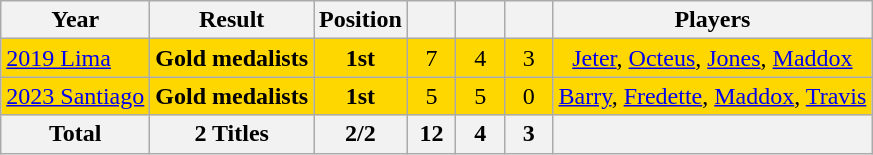<table class="wikitable" style="text-align: center;">
<tr>
<th>Year</th>
<th>Result</th>
<th>Position</th>
<th width=25px></th>
<th width=25px></th>
<th width=25px></th>
<th>Players</th>
</tr>
<tr bgcolor=gold>
<td style="text-align: left;"> <a href='#'>2019 Lima</a></td>
<td><strong>Gold medalists</strong></td>
<td><strong>1st</strong></td>
<td>7</td>
<td>4</td>
<td>3</td>
<td><a href='#'>Jeter</a>, <a href='#'>Octeus</a>, <a href='#'>Jones</a>, <a href='#'>Maddox</a></td>
</tr>
<tr bgcolor=gold>
<td style="text-align: left;"> <a href='#'>2023 Santiago</a></td>
<td><strong>Gold medalists</strong></td>
<td><strong>1st</strong></td>
<td>5</td>
<td>5</td>
<td>0</td>
<td><a href='#'>Barry</a>, <a href='#'>Fredette</a>, <a href='#'>Maddox</a>, <a href='#'>Travis</a></td>
</tr>
<tr>
<th>Total</th>
<th>2 Titles</th>
<th>2/2</th>
<th>12</th>
<th>4</th>
<th>3</th>
<th></th>
</tr>
</table>
